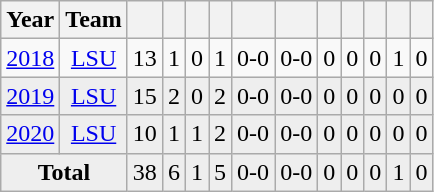<table class="wikitable sortable" style="text-align:center;">
<tr>
<th>Year</th>
<th>Team</th>
<th></th>
<th></th>
<th></th>
<th></th>
<th></th>
<th></th>
<th></th>
<th></th>
<th></th>
<th></th>
<th></th>
</tr>
<tr>
<td><a href='#'>2018</a></td>
<td><a href='#'>LSU</a></td>
<td>13</td>
<td>1</td>
<td>0</td>
<td>1</td>
<td>0-0</td>
<td>0-0</td>
<td>0</td>
<td>0</td>
<td>0</td>
<td>1</td>
<td>0</td>
</tr>
<tr class="sortbottom" style="background:#eee;">
<td><a href='#'>2019</a></td>
<td><a href='#'>LSU</a></td>
<td>15</td>
<td>2</td>
<td>0</td>
<td>2</td>
<td>0-0</td>
<td>0-0</td>
<td>0</td>
<td>0</td>
<td>0</td>
<td>0</td>
<td>0</td>
</tr>
<tr class="sortbottom" style="background:#eee;">
<td><a href='#'>2020</a></td>
<td><a href='#'>LSU</a></td>
<td>10</td>
<td>1</td>
<td>1</td>
<td>2</td>
<td>0-0</td>
<td>0-0</td>
<td>0</td>
<td>0</td>
<td>0</td>
<td>0</td>
<td>0</td>
</tr>
<tr class="sortbottom" style="background:#eee;">
<td colspan="2"><strong>Total</strong></td>
<td>38</td>
<td>6</td>
<td>1</td>
<td>5</td>
<td>0-0</td>
<td>0-0</td>
<td>0</td>
<td>0</td>
<td>0</td>
<td>1</td>
<td>0</td>
</tr>
</table>
